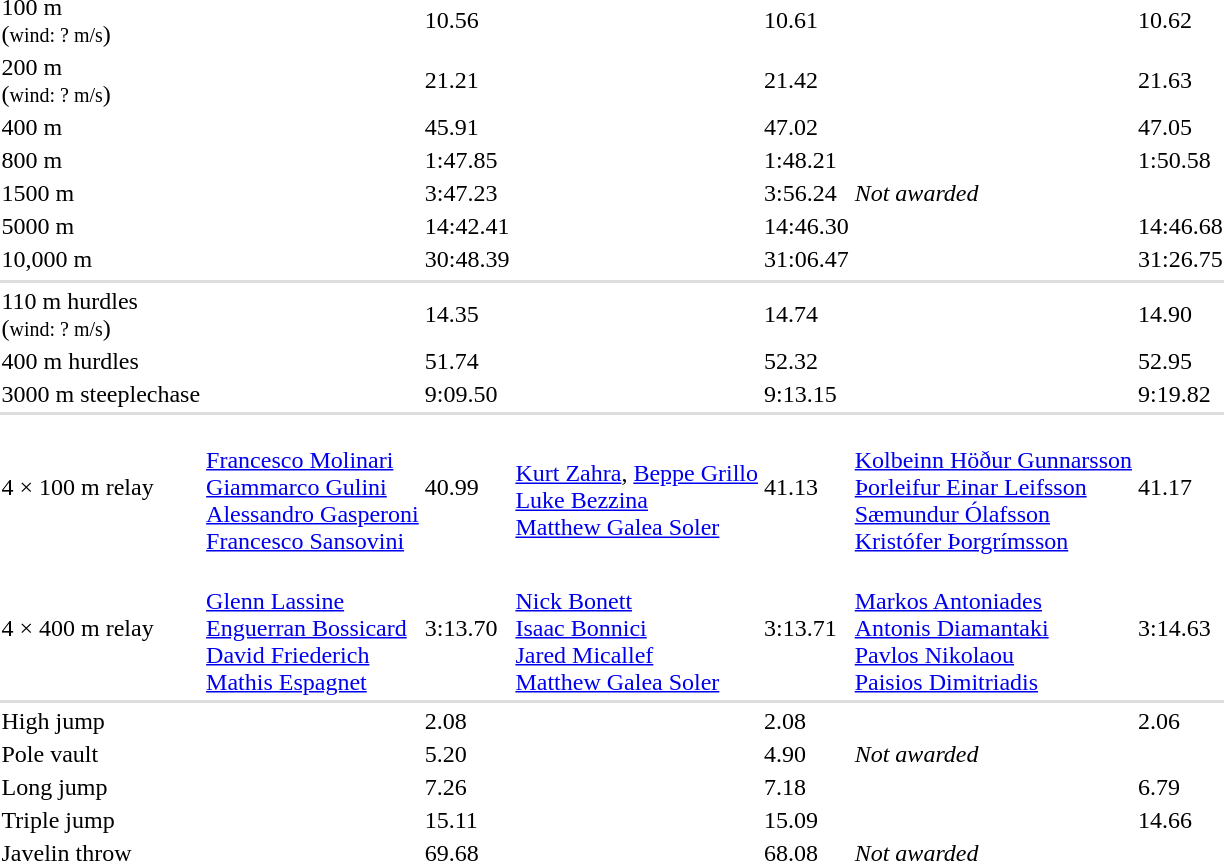<table>
<tr>
<td>100 m<br>(<small>wind: ? m/s</small>)</td>
<td></td>
<td>10.56</td>
<td></td>
<td>10.61</td>
<td></td>
<td>10.62</td>
</tr>
<tr>
<td>200 m<br>(<small>wind: ? m/s</small>)</td>
<td></td>
<td>21.21</td>
<td></td>
<td>21.42</td>
<td><br></td>
<td>21.63</td>
</tr>
<tr>
<td>400 m</td>
<td></td>
<td>45.91</td>
<td></td>
<td>47.02</td>
<td></td>
<td>47.05</td>
</tr>
<tr>
<td>800 m</td>
<td></td>
<td>1:47.85 </td>
<td></td>
<td>1:48.21</td>
<td></td>
<td>1:50.58</td>
</tr>
<tr>
<td>1500 m</td>
<td></td>
<td>3:47.23</td>
<td></td>
<td>3:56.24</td>
<td colspan=2><em>Not awarded</em></td>
</tr>
<tr>
<td>5000 m</td>
<td></td>
<td>14:42.41</td>
<td></td>
<td>14:46.30</td>
<td></td>
<td>14:46.68</td>
</tr>
<tr>
<td>10,000 m</td>
<td></td>
<td>30:48.39</td>
<td></td>
<td>31:06.47</td>
<td></td>
<td>31:26.75</td>
</tr>
<tr>
</tr>
<tr bgcolor=#dddddd>
<td colspan=7></td>
</tr>
<tr>
<td>110 m hurdles<br>(<small>wind: ? m/s</small>)</td>
<td></td>
<td>14.35</td>
<td></td>
<td>14.74</td>
<td></td>
<td>14.90</td>
</tr>
<tr>
<td>400 m hurdles</td>
<td></td>
<td>51.74</td>
<td></td>
<td>52.32</td>
<td></td>
<td>52.95</td>
</tr>
<tr>
<td>3000 m steeplechase</td>
<td></td>
<td>9:09.50</td>
<td></td>
<td>9:13.15</td>
<td></td>
<td>9:19.82</td>
</tr>
<tr bgcolor=#dddddd>
<td colspan=7></td>
</tr>
<tr>
<td>4 × 100 m relay</td>
<td><br><a href='#'>Francesco Molinari</a><br><a href='#'>Giammarco Gulini</a><br><a href='#'>Alessandro Gasperoni</a><br><a href='#'>Francesco Sansovini</a></td>
<td>40.99</td>
<td><br><a href='#'>Kurt Zahra</a>, <a href='#'>Beppe Grillo</a><br><a href='#'>Luke Bezzina</a><br><a href='#'>Matthew Galea Soler</a></td>
<td>41.13</td>
<td><br><a href='#'>Kolbeinn Höður Gunnarsson</a><br><a href='#'>Þorleifur Einar Leifsson</a><br><a href='#'>Sæmundur Ólafsson</a><br><a href='#'>Kristófer Þorgrímsson</a></td>
<td>41.17</td>
</tr>
<tr>
<td>4 × 400 m relay</td>
<td><br><a href='#'>Glenn Lassine</a><br><a href='#'>Enguerran Bossicard</a><br><a href='#'>David Friederich</a><br><a href='#'>Mathis Espagnet</a></td>
<td>3:13.70</td>
<td><br><a href='#'>Nick Bonett</a><br><a href='#'>Isaac Bonnici</a><br><a href='#'>Jared Micallef</a><br><a href='#'>Matthew Galea Soler</a></td>
<td>3:13.71</td>
<td><br><a href='#'>Markos Antoniades</a><br><a href='#'>Antonis Diamantaki</a><br><a href='#'>Pavlos Nikolaou</a><br><a href='#'>Paisios Dimitriadis</a></td>
<td>3:14.63</td>
</tr>
<tr bgcolor=#dddddd>
<td colspan=7></td>
</tr>
<tr>
<td>High jump</td>
<td></td>
<td>2.08</td>
<td></td>
<td>2.08</td>
<td></td>
<td>2.06</td>
</tr>
<tr>
<td>Pole vault</td>
<td></td>
<td>5.20</td>
<td></td>
<td>4.90</td>
<td colaspan=2><em>Not awarded</em></td>
</tr>
<tr>
<td>Long jump</td>
<td></td>
<td>7.26</td>
<td></td>
<td>7.18</td>
<td></td>
<td>6.79</td>
</tr>
<tr>
<td>Triple jump</td>
<td></td>
<td>15.11</td>
<td></td>
<td>15.09</td>
<td></td>
<td>14.66</td>
</tr>
<tr>
<td>Javelin throw</td>
<td></td>
<td>69.68</td>
<td></td>
<td>68.08</td>
<td colaspan=2><em>Not awarded</em></td>
</tr>
</table>
